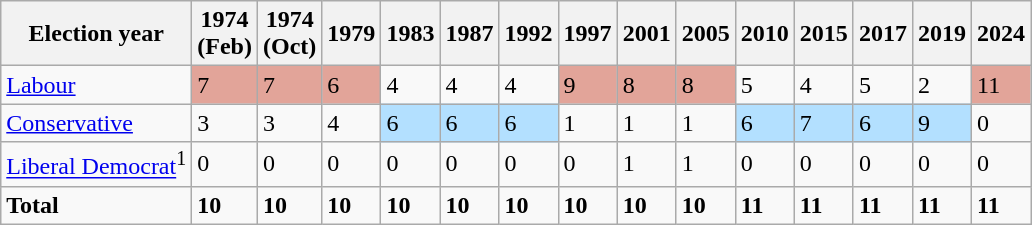<table class="wikitable">
<tr>
<th>Election year</th>
<th>1974<br>(Feb)</th>
<th>1974<br>(Oct)</th>
<th>1979</th>
<th>1983</th>
<th>1987</th>
<th>1992</th>
<th>1997</th>
<th>2001</th>
<th>2005</th>
<th>2010</th>
<th>2015</th>
<th>2017</th>
<th>2019</th>
<th>2024</th>
</tr>
<tr>
<td><a href='#'>Labour</a></td>
<td style="background-color:#e2a499;">7</td>
<td style="background-color:#e2a499;">7</td>
<td style="background-color:#e2a499;">6</td>
<td>4</td>
<td>4</td>
<td>4</td>
<td style="background-color:#e2a499;">9</td>
<td style="background-color:#e2a499;">8</td>
<td style="background-color:#e2a499;">8</td>
<td>5</td>
<td>4</td>
<td>5</td>
<td>2</td>
<td style="background-color:#e2a499;">11</td>
</tr>
<tr>
<td><a href='#'>Conservative</a></td>
<td>3</td>
<td>3</td>
<td>4</td>
<td style="background:#B3E0FF">6</td>
<td style="background:#B3E0FF">6</td>
<td style="background:#B3E0FF">6</td>
<td>1</td>
<td>1</td>
<td>1</td>
<td style="background:#B3E0FF">6</td>
<td style="background:#B3E0FF">7</td>
<td style="background:#B3E0FF">6</td>
<td style="background:#B3E0FF">9</td>
<td>0</td>
</tr>
<tr>
<td><a href='#'>Liberal Democrat</a><sup>1</sup></td>
<td>0</td>
<td>0</td>
<td>0</td>
<td>0</td>
<td>0</td>
<td>0</td>
<td>0</td>
<td>1</td>
<td>1</td>
<td>0</td>
<td>0</td>
<td>0</td>
<td>0</td>
<td>0</td>
</tr>
<tr>
<td><strong>Total</strong></td>
<td><strong>10</strong></td>
<td><strong>10</strong></td>
<td><strong>10</strong></td>
<td><strong>10</strong></td>
<td><strong>10</strong></td>
<td><strong>10</strong></td>
<td><strong>10</strong></td>
<td><strong>10</strong></td>
<td><strong>10</strong></td>
<td><strong>11</strong></td>
<td><strong>11</strong></td>
<td><strong>11</strong></td>
<td><strong>11</strong></td>
<td><strong>11</strong></td>
</tr>
</table>
